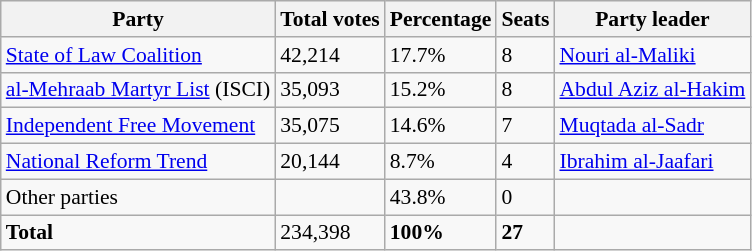<table class="wikitable" style="border:1px solid #8888aa; background:#f8f8f8; padding:0; font-size:90%;">
<tr>
<th>Party</th>
<th>Total votes</th>
<th>Percentage</th>
<th>Seats</th>
<th>Party leader</th>
</tr>
<tr>
<td><a href='#'>State of Law Coalition</a></td>
<td>42,214</td>
<td>17.7%</td>
<td>8</td>
<td><a href='#'>Nouri al-Maliki</a></td>
</tr>
<tr>
<td><a href='#'>al-Mehraab Martyr List</a> (ISCI)</td>
<td>35,093</td>
<td>15.2%</td>
<td>8</td>
<td><a href='#'>Abdul Aziz al-Hakim</a></td>
</tr>
<tr>
<td><a href='#'>Independent Free Movement</a></td>
<td>35,075</td>
<td>14.6%</td>
<td>7</td>
<td><a href='#'>Muqtada al-Sadr</a></td>
</tr>
<tr>
<td><a href='#'>National Reform Trend</a></td>
<td>20,144</td>
<td>8.7%</td>
<td>4</td>
<td><a href='#'>Ibrahim al-Jaafari</a></td>
</tr>
<tr>
<td>Other parties</td>
<td></td>
<td>43.8%</td>
<td>0</td>
<td></td>
</tr>
<tr>
<td><strong>Total</strong></td>
<td>234,398</td>
<td><strong>100%</strong></td>
<td><strong>27</strong></td>
<td></td>
</tr>
</table>
